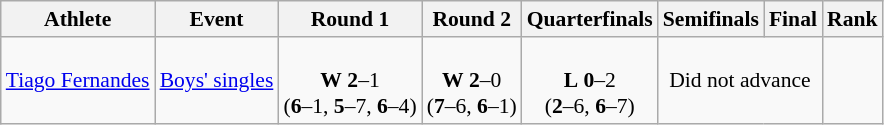<table class=wikitable style="font-size:90%">
<tr>
<th>Athlete</th>
<th>Event</th>
<th>Round 1</th>
<th>Round 2</th>
<th>Quarterfinals</th>
<th>Semifinals</th>
<th>Final</th>
<th>Rank</th>
</tr>
<tr>
<td><a href='#'>Tiago Fernandes</a></td>
<td><a href='#'>Boys' singles</a></td>
<td align=center><br><strong>W</strong> <strong>2</strong>–1<br> (<strong>6</strong>–1, <strong>5</strong>–7, <strong>6</strong>–4)</td>
<td align=center><br><strong>W</strong> <strong>2</strong>–0<br> (<strong>7</strong>–6, <strong>6</strong>–1)</td>
<td align=center><br><strong>L</strong> <strong>0</strong>–2<br> (<strong>2</strong>–6, <strong>6</strong>–7)</td>
<td colspan=2 align=center>Did not advance</td>
<td align=center></td>
</tr>
</table>
